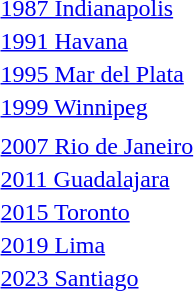<table>
<tr>
<td><a href='#'>1987 Indianapolis</a></td>
<td></td>
<td></td>
<td></td>
</tr>
<tr>
<td><a href='#'>1991 Havana</a></td>
<td></td>
<td></td>
<td></td>
</tr>
<tr>
<td><a href='#'>1995 Mar del Plata</a></td>
<td></td>
<td></td>
<td></td>
</tr>
<tr>
<td><a href='#'>1999 Winnipeg</a></td>
<td></td>
<td></td>
<td></td>
</tr>
<tr>
<td></td>
<td></td>
<td></td>
<td></td>
</tr>
<tr>
<td><a href='#'>2007 Rio de Janeiro</a></td>
<td></td>
<td></td>
<td></td>
</tr>
<tr>
<td><a href='#'>2011 Guadalajara</a></td>
<td></td>
<td></td>
<td></td>
</tr>
<tr>
<td><a href='#'>2015 Toronto</a></td>
<td></td>
<td></td>
<td></td>
</tr>
<tr>
<td><a href='#'>2019 Lima</a></td>
<td></td>
<td></td>
<td></td>
</tr>
<tr>
<td><a href='#'>2023 Santiago</a></td>
<td></td>
<td></td>
<td></td>
</tr>
</table>
